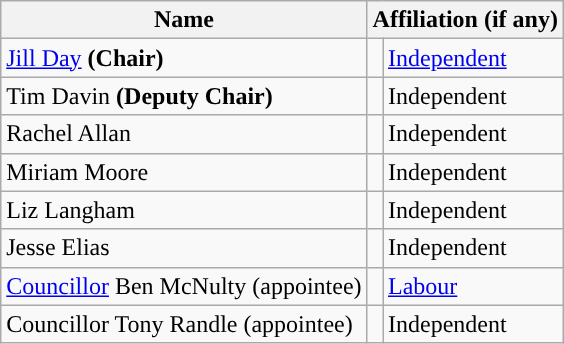<table class="wikitable">
<tr>
<th>Name</th>
<th colspan="2">Affiliation (if any)</th>
</tr>
<tr>
<td><a href='#'>Jill Day</a> <strong>(Chair)</strong></td>
<td></td>
<td><a href='#'>Independent</a></td>
</tr>
<tr>
<td>Tim Davin <strong>(Deputy Chair)</strong></td>
<td></td>
<td>Independent</td>
</tr>
<tr>
<td>Rachel Allan</td>
<td></td>
<td>Independent</td>
</tr>
<tr>
<td>Miriam Moore</td>
<td></td>
<td>Independent</td>
</tr>
<tr>
<td>Liz Langham</td>
<td></td>
<td>Independent</td>
</tr>
<tr>
<td>Jesse Elias</td>
<td></td>
<td>Independent</td>
</tr>
<tr>
<td><a href='#'>Councillor</a> Ben McNulty (appointee)</td>
<td></td>
<td><a href='#'>Labour</a></td>
</tr>
<tr>
<td>Councillor Tony Randle (appointee)</td>
<td></td>
<td>Independent</td>
</tr>
</table>
